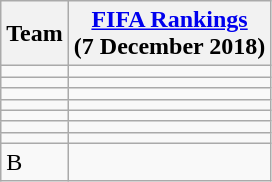<table class="wikitable sortable" style="text-align: left;">
<tr>
<th>Team</th>
<th><a href='#'>FIFA Rankings</a><br>(7 December 2018)</th>
</tr>
<tr>
<td></td>
<td></td>
</tr>
<tr>
<td></td>
<td></td>
</tr>
<tr>
<td></td>
<td></td>
</tr>
<tr>
<td></td>
<td></td>
</tr>
<tr>
<td></td>
<td></td>
</tr>
<tr>
<td></td>
<td></td>
</tr>
<tr>
<td></td>
<td></td>
</tr>
<tr>
<td> B</td>
<td></td>
</tr>
</table>
